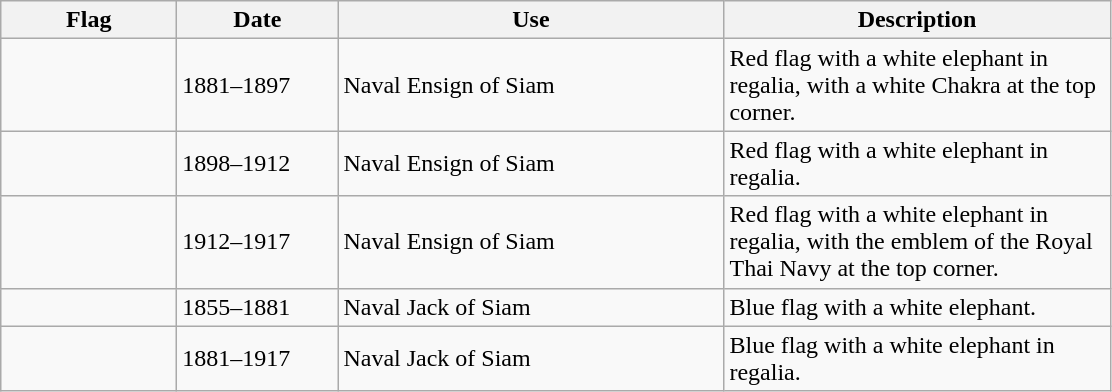<table class="wikitable">
<tr>
<th width="110">Flag</th>
<th width="100">Date</th>
<th width="250">Use</th>
<th width="250">Description</th>
</tr>
<tr>
<td></td>
<td>1881–1897</td>
<td>Naval Ensign of Siam</td>
<td>Red flag with a white elephant in regalia, with a white Chakra at the top corner.</td>
</tr>
<tr>
<td></td>
<td>1898–1912</td>
<td>Naval Ensign of Siam</td>
<td>Red flag with a white elephant in regalia.</td>
</tr>
<tr>
<td></td>
<td>1912–1917</td>
<td>Naval Ensign of Siam</td>
<td>Red flag with a white elephant in regalia, with the emblem of the Royal Thai Navy at the top corner.</td>
</tr>
<tr>
<td></td>
<td>1855–1881</td>
<td>Naval Jack of Siam</td>
<td>Blue flag with a white elephant.</td>
</tr>
<tr>
<td></td>
<td>1881–1917</td>
<td>Naval Jack of Siam</td>
<td>Blue flag with a white elephant in regalia.</td>
</tr>
</table>
